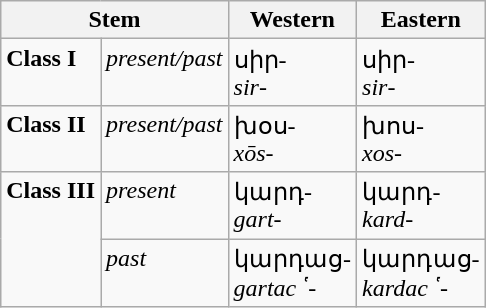<table class="wikitable">
<tr>
<th colspan=2>Stem</th>
<th>Western</th>
<th>Eastern</th>
</tr>
<tr>
<td valign="top"><strong>Class I</strong></td>
<td valign=top><em>present/past</em></td>
<td>սիր-<br><em>sir</em>-</td>
<td>սիր-<br><em>sir</em>-</td>
</tr>
<tr>
<td valign="top"><strong>Class II</strong></td>
<td valign="top"><em>present/past</em></td>
<td>խօս-<br><em>xōs</em>-</td>
<td>խոս-<br><em>xos</em>-</td>
</tr>
<tr>
<td valign=top rowspan=2><strong>Class III</strong></td>
<td valign=top><em>present</em></td>
<td>կարդ-<br><em>gart</em>-</td>
<td>կարդ-<br><em>kard</em>-</td>
</tr>
<tr>
<td valign=top><em>past</em></td>
<td>կարդաց-<br><em>gartac῾</em>-</td>
<td>կարդաց-<br><em>kardac῾</em>-</td>
</tr>
</table>
